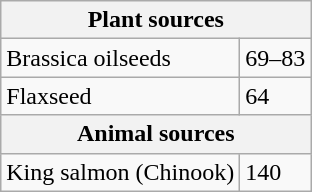<table class="wikitable floatright">
<tr>
<th colspan=2>Plant sources</th>
</tr>
<tr>
<td>Brassica oilseeds</td>
<td>69–83</td>
</tr>
<tr>
<td>Flaxseed</td>
<td>64</td>
</tr>
<tr>
<th colspan=2>Animal sources</th>
</tr>
<tr>
<td>King salmon (Chinook)</td>
<td>140</td>
</tr>
</table>
